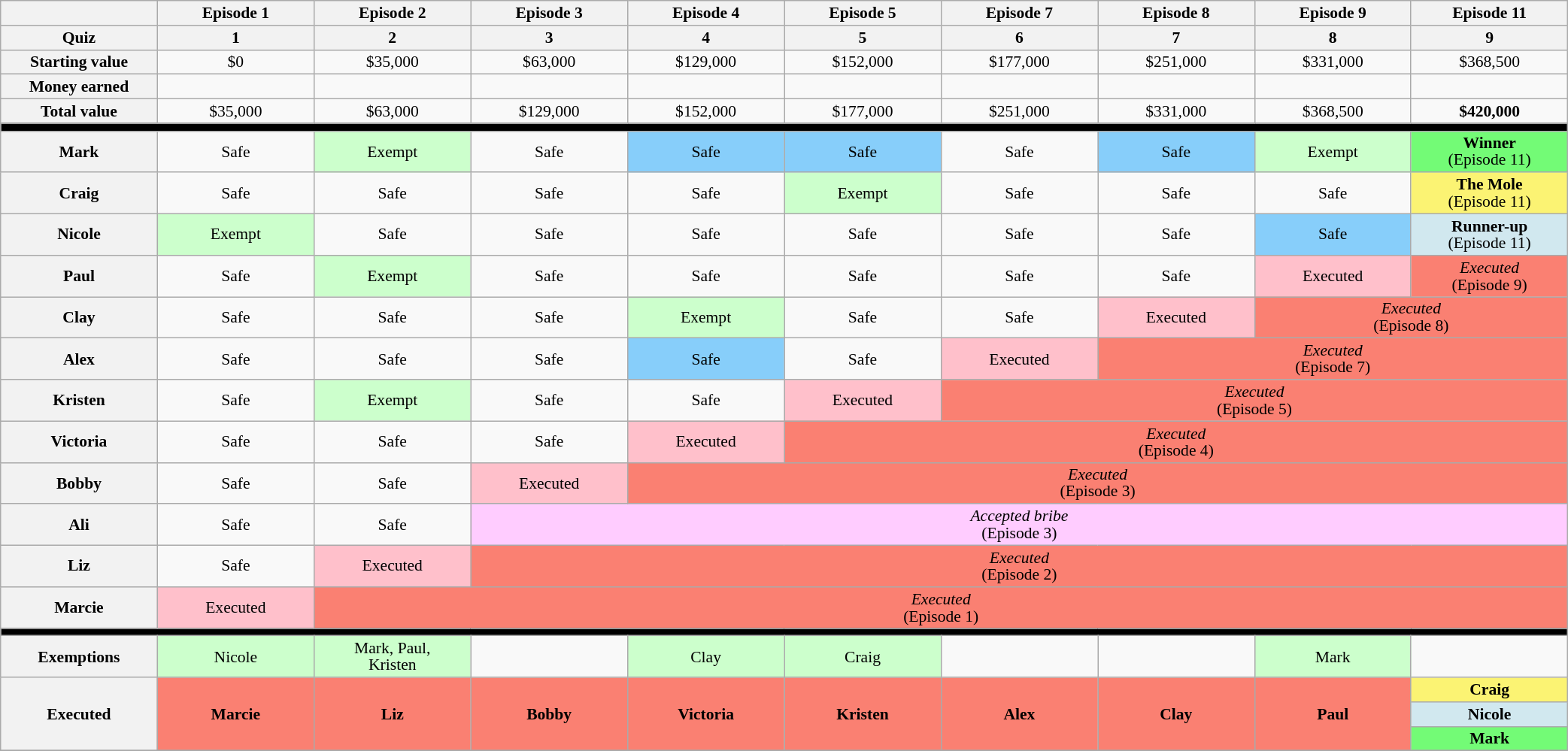<table class="wikitable"  style="text-align:center; width:110%; font-size:90%; line-height:15px;">
<tr>
<th style="width:7%;"></th>
<th style="width:7%;">Episode 1</th>
<th style="width:7%;">Episode 2</th>
<th style="width:7%;">Episode 3</th>
<th style="width:7%;">Episode 4</th>
<th style="width:7%;">Episode 5</th>
<th style="width:7%;">Episode 7</th>
<th style="width:7%;">Episode 8</th>
<th style="width:7%;">Episode 9</th>
<th style="width:7%;">Episode 11 <br> </th>
</tr>
<tr>
<th>Quiz</th>
<th>1</th>
<th>2</th>
<th>3</th>
<th>4</th>
<th>5</th>
<th>6</th>
<th>7</th>
<th>8</th>
<th>9</th>
</tr>
<tr>
<th>Starting value</th>
<td>$0</td>
<td>$35,000</td>
<td>$63,000</td>
<td>$129,000</td>
<td>$152,000</td>
<td>$177,000</td>
<td>$251,000</td>
<td>$331,000</td>
<td>$368,500</td>
</tr>
<tr>
<th>Money earned</th>
<td></td>
<td></td>
<td></td>
<td></td>
<td></td>
<td></td>
<td></td>
<td></td>
<td></td>
</tr>
<tr>
<th>Total value</th>
<td>$35,000</td>
<td>$63,000</td>
<td>$129,000</td>
<td>$152,000</td>
<td>$177,000</td>
<td>$251,000</td>
<td>$331,000</td>
<td>$368,500</td>
<td><strong>$420,000</strong></td>
</tr>
<tr>
<td colspan="10" bgcolor="black"></td>
</tr>
<tr>
<th>Mark</th>
<td>Safe</td>
<td style="background:#ccffcc;">Exempt</td>
<td>Safe</td>
<td style="background:#87CEFA;">Safe</td>
<td style="background:#87CEFA;">Safe</td>
<td>Safe</td>
<td style="background:#87CEFA;">Safe</td>
<td style="background:#ccffcc;">Exempt</td>
<td style="background:#73fb76;"><strong>Winner</strong> <br> (Episode 11)</td>
</tr>
<tr>
<th>Craig</th>
<td>Safe</td>
<td>Safe</td>
<td>Safe</td>
<td>Safe</td>
<td style="background:#ccffcc;">Exempt</td>
<td>Safe</td>
<td>Safe</td>
<td>Safe</td>
<td style="background:#fbf373;"><strong>The Mole</strong><br>(Episode 11)</td>
</tr>
<tr>
<th>Nicole</th>
<td style="background:#ccffcc;">Exempt</td>
<td>Safe</td>
<td>Safe</td>
<td>Safe</td>
<td>Safe</td>
<td>Safe</td>
<td>Safe</td>
<td style="background:#87CEFA;">Safe</td>
<td style="background:#d1e8ef;"><strong>Runner-up</strong> <br> (Episode 11)</td>
</tr>
<tr>
<th>Paul</th>
<td>Safe</td>
<td style="background:#ccffcc;">Exempt</td>
<td>Safe</td>
<td>Safe</td>
<td>Safe</td>
<td>Safe</td>
<td>Safe</td>
<td style="background:pink;">Executed</td>
<td style="background:salmon;"><em>Executed</em> <br> (Episode 9)</td>
</tr>
<tr>
<th>Clay</th>
<td>Safe</td>
<td>Safe</td>
<td>Safe</td>
<td style="background:#ccffcc;">Exempt</td>
<td>Safe</td>
<td>Safe</td>
<td style="background:pink;">Executed</td>
<td colspan="2" style="background:salmon;"><em>Executed</em> <br> (Episode 8)</td>
</tr>
<tr>
<th>Alex</th>
<td>Safe</td>
<td>Safe</td>
<td>Safe</td>
<td style="background:#87CEFA;">Safe</td>
<td>Safe</td>
<td style="background:pink;">Executed</td>
<td colspan="3" style="background:salmon;"><em>Executed</em> <br> (Episode 7)</td>
</tr>
<tr>
<th>Kristen</th>
<td>Safe</td>
<td style="background:#ccffcc;">Exempt</td>
<td>Safe</td>
<td>Safe</td>
<td style="background:pink;">Executed</td>
<td colspan="4" style="background:salmon;"><em>Executed</em> <br> (Episode 5)</td>
</tr>
<tr>
<th>Victoria</th>
<td>Safe</td>
<td>Safe</td>
<td>Safe</td>
<td style="background:pink;">Executed</td>
<td colspan="5" style="background:salmon;"><em>Executed</em> <br> (Episode 4)</td>
</tr>
<tr>
<th>Bobby</th>
<td>Safe</td>
<td>Safe</td>
<td style="background:pink;">Executed</td>
<td colspan="6" style="background:salmon;"><em>Executed</em> <br> (Episode 3)</td>
</tr>
<tr>
<th>Ali</th>
<td>Safe</td>
<td>Safe</td>
<td colspan="8" style="background:#fcf;"><em>Accepted bribe</em> <br> (Episode 3)</td>
</tr>
<tr>
<th>Liz</th>
<td>Safe</td>
<td style="background:pink;">Executed</td>
<td colspan="7" style="background:salmon;"><em>Executed</em> <br> (Episode 2)</td>
</tr>
<tr>
<th>Marcie</th>
<td style="background:pink;">Executed</td>
<td colspan="8" style="background:salmon;"><em>Executed</em> <br> (Episode 1)</td>
</tr>
<tr>
<td colspan="10" bgcolor="black"></td>
</tr>
<tr>
<th>Exemptions</th>
<td style="background:#ccffcc;">Nicole</td>
<td style="background:#ccffcc;">Mark, Paul, <br> Kristen</td>
<td></td>
<td style="background:#ccffcc;">Clay</td>
<td style="background:#ccffcc;">Craig</td>
<td></td>
<td></td>
<td style="background:#ccffcc;">Mark</td>
<td></td>
</tr>
<tr>
<th rowspan="3">Executed</th>
<td rowspan="3" style="background:salmon"><strong>Marcie</strong> <br> </td>
<td rowspan="3" style="background:salmon"><strong>Liz</strong> <br> </td>
<td rowspan="3" style="background:salmon"><strong>Bobby</strong> <br> </td>
<td rowspan="3" style="background:salmon"><strong>Victoria</strong> <br> </td>
<td rowspan="3" style="background:salmon"><strong>Kristen</strong> <br> </td>
<td rowspan="3" style="background:salmon"><strong>Alex</strong> <br> </td>
<td rowspan="3" style="background:salmon"><strong>Clay</strong> <br> </td>
<td rowspan="3" style="background:salmon"><strong>Paul</strong> <br> </td>
<td style="background:#fbf373;"><strong>Craig</strong> <br> </td>
</tr>
<tr>
<td style="background:#d1e8ef;"><strong>Nicole</strong> <br> </td>
</tr>
<tr>
<td style="background:#73fb76"><strong>Mark</strong> <br> </td>
</tr>
<tr>
</tr>
</table>
